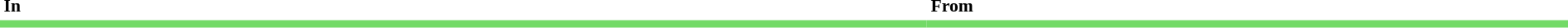<table cellspacing="0" cellpadding="3" style="width:100%;font-size:90%">
<tr>
<td style="width:60%"><strong>In</strong></td>
<td style="width:40%"><strong>From</strong></td>
<td></td>
</tr>
<tr style="background-color:#73DA67;">
<td></td>
<td></td>
<td></td>
<td></td>
<td></td>
</tr>
<tr>
<td></td>
<td></td>
</tr>
</table>
